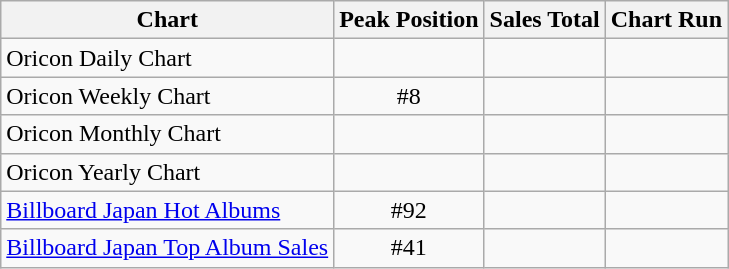<table class="wikitable">
<tr>
<th>Chart</th>
<th>Peak Position</th>
<th>Sales Total</th>
<th>Chart Run</th>
</tr>
<tr>
<td>Oricon Daily Chart</td>
<td></td>
<td></td>
<td></td>
</tr>
<tr>
<td>Oricon Weekly Chart</td>
<td align="center">#8</td>
<td></td>
<td></td>
</tr>
<tr>
<td>Oricon Monthly Chart</td>
<td></td>
<td></td>
<td></td>
</tr>
<tr>
<td>Oricon Yearly Chart</td>
<td></td>
<td></td>
<td></td>
</tr>
<tr>
<td><a href='#'>Billboard Japan Hot Albums</a></td>
<td align="center">#92</td>
<td></td>
<td></td>
</tr>
<tr>
<td><a href='#'>Billboard Japan Top Album Sales</a></td>
<td align="center">#41</td>
<td></td>
<td></td>
</tr>
</table>
